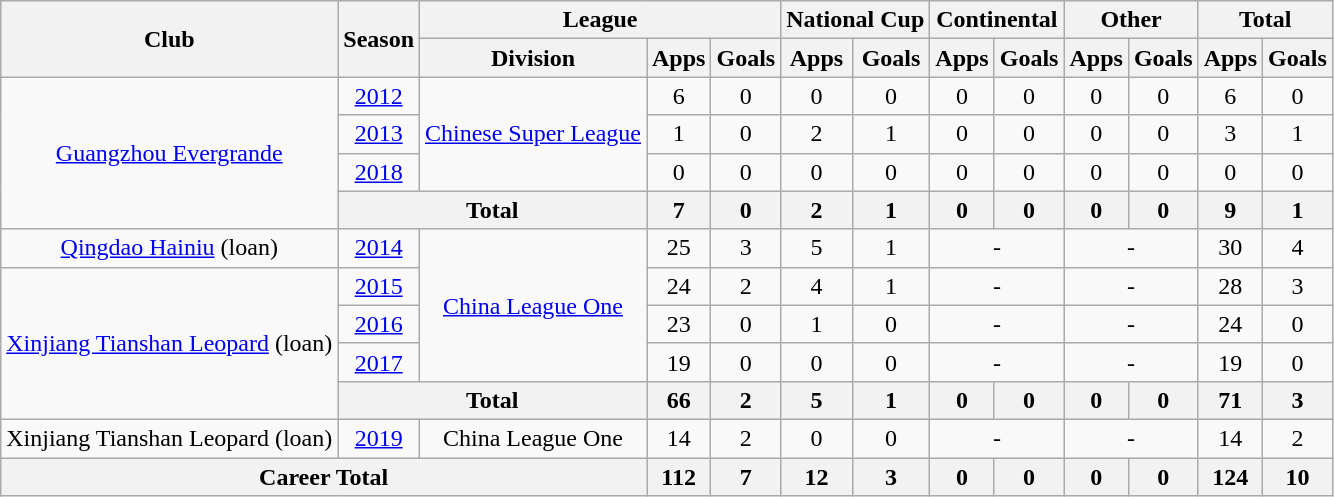<table class="wikitable" style="text-align: center">
<tr>
<th rowspan="2">Club</th>
<th rowspan="2">Season</th>
<th colspan="3">League</th>
<th colspan="2">National Cup</th>
<th colspan="2">Continental</th>
<th colspan="2">Other</th>
<th colspan="2">Total</th>
</tr>
<tr>
<th>Division</th>
<th>Apps</th>
<th>Goals</th>
<th>Apps</th>
<th>Goals</th>
<th>Apps</th>
<th>Goals</th>
<th>Apps</th>
<th>Goals</th>
<th>Apps</th>
<th>Goals</th>
</tr>
<tr>
<td rowspan=4><a href='#'>Guangzhou Evergrande</a></td>
<td><a href='#'>2012</a></td>
<td rowspan=3><a href='#'>Chinese Super League</a></td>
<td>6</td>
<td>0</td>
<td>0</td>
<td>0</td>
<td>0</td>
<td>0</td>
<td>0</td>
<td>0</td>
<td>6</td>
<td>0</td>
</tr>
<tr>
<td><a href='#'>2013</a></td>
<td>1</td>
<td>0</td>
<td>2</td>
<td>1</td>
<td>0</td>
<td>0</td>
<td>0</td>
<td>0</td>
<td>3</td>
<td>1</td>
</tr>
<tr>
<td><a href='#'>2018</a></td>
<td>0</td>
<td>0</td>
<td>0</td>
<td>0</td>
<td>0</td>
<td>0</td>
<td>0</td>
<td>0</td>
<td>0</td>
<td>0</td>
</tr>
<tr>
<th colspan="2"><strong>Total</strong></th>
<th>7</th>
<th>0</th>
<th>2</th>
<th>1</th>
<th>0</th>
<th>0</th>
<th>0</th>
<th>0</th>
<th>9</th>
<th>1</th>
</tr>
<tr>
<td><a href='#'>Qingdao Hainiu</a> (loan)</td>
<td><a href='#'>2014</a></td>
<td rowspan="4"><a href='#'>China League One</a></td>
<td>25</td>
<td>3</td>
<td>5</td>
<td>1</td>
<td colspan="2">-</td>
<td colspan="2">-</td>
<td>30</td>
<td>4</td>
</tr>
<tr>
<td rowspan="4"><a href='#'>Xinjiang Tianshan Leopard</a> (loan)</td>
<td><a href='#'>2015</a></td>
<td>24</td>
<td>2</td>
<td>4</td>
<td>1</td>
<td colspan="2">-</td>
<td colspan="2">-</td>
<td>28</td>
<td>3</td>
</tr>
<tr>
<td><a href='#'>2016</a></td>
<td>23</td>
<td>0</td>
<td>1</td>
<td>0</td>
<td colspan="2">-</td>
<td colspan="2">-</td>
<td>24</td>
<td>0</td>
</tr>
<tr>
<td><a href='#'>2017</a></td>
<td>19</td>
<td>0</td>
<td>0</td>
<td>0</td>
<td colspan="2">-</td>
<td colspan="2">-</td>
<td>19</td>
<td>0</td>
</tr>
<tr>
<th colspan="2"><strong>Total</strong></th>
<th>66</th>
<th>2</th>
<th>5</th>
<th>1</th>
<th>0</th>
<th>0</th>
<th>0</th>
<th>0</th>
<th>71</th>
<th>3</th>
</tr>
<tr>
<td>Xinjiang Tianshan Leopard (loan)</td>
<td><a href='#'>2019</a></td>
<td>China League One</td>
<td>14</td>
<td>2</td>
<td>0</td>
<td>0</td>
<td colspan="2">-</td>
<td colspan="2">-</td>
<td>14</td>
<td>2</td>
</tr>
<tr>
<th colspan=3>Career Total</th>
<th>112</th>
<th>7</th>
<th>12</th>
<th>3</th>
<th>0</th>
<th>0</th>
<th>0</th>
<th>0</th>
<th>124</th>
<th>10</th>
</tr>
</table>
